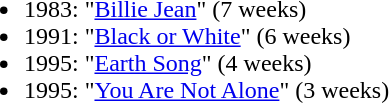<table border="0">
<tr>
<td><div><br><table>
<tr>
<td valign=top><br><ul><li>1983: "<a href='#'>Billie Jean</a>" (7 weeks)</li><li>1991: "<a href='#'>Black or White</a>" (6 weeks)</li><li>1995: "<a href='#'>Earth Song</a>" (4 weeks)</li><li>1995: "<a href='#'>You Are Not Alone</a>" (3 weeks)</li></ul></td>
</tr>
</table>
</div></td>
</tr>
</table>
